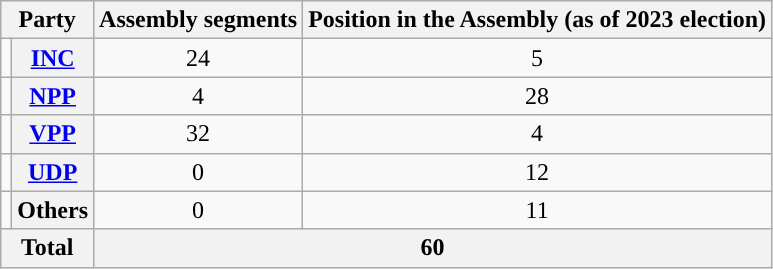<table class="wikitable" style="text-align:center">
<tr>
<th colspan="2">Party</th>
<th>Assembly segments</th>
<th>Position in the Assembly (as of 2023 election)</th>
</tr>
<tr>
<td></td>
<th><a href='#'>INC</a></th>
<td>24</td>
<td>5</td>
</tr>
<tr>
<td></td>
<th><a href='#'>NPP</a></th>
<td>4</td>
<td>28</td>
</tr>
<tr>
<td></td>
<th><a href='#'>VPP</a></th>
<td>32</td>
<td>4</td>
</tr>
<tr>
<td></td>
<th><a href='#'>UDP</a></th>
<td>0</td>
<td>12</td>
</tr>
<tr>
<td></td>
<th>Others</th>
<td>0</td>
<td>11</td>
</tr>
<tr>
<th colspan="2">Total</th>
<th colspan="2">60</th>
</tr>
</table>
